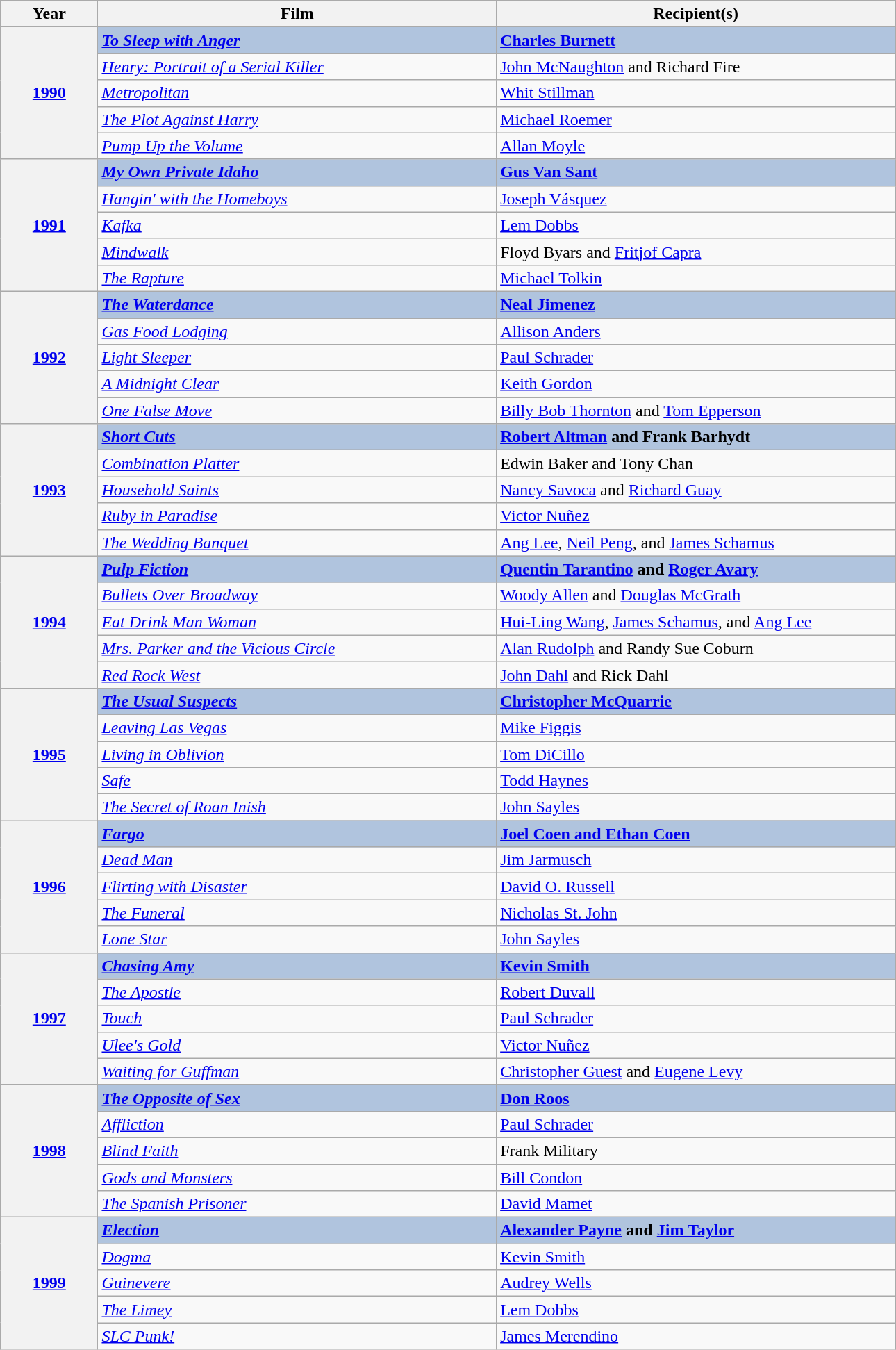<table class="wikitable" width="68%" cellpadding="5">
<tr>
<th width="100">Year</th>
<th width="450">Film</th>
<th width="450">Recipient(s)</th>
</tr>
<tr>
<th rowspan="5" style="text-align:center;"><a href='#'>1990</a></th>
<td style="background:#B0C4DE"><strong><em><a href='#'>To Sleep with Anger</a></em></strong></td>
<td style="background:#B0C4DE"><strong><a href='#'>Charles Burnett</a></strong></td>
</tr>
<tr>
<td><em><a href='#'>Henry: Portrait of a Serial Killer</a></em></td>
<td><a href='#'>John McNaughton</a> and Richard Fire</td>
</tr>
<tr>
<td><em><a href='#'>Metropolitan</a></em></td>
<td><a href='#'>Whit Stillman</a></td>
</tr>
<tr>
<td><em><a href='#'>The Plot Against Harry</a></em></td>
<td><a href='#'>Michael Roemer</a></td>
</tr>
<tr>
<td><em><a href='#'>Pump Up the Volume</a></em></td>
<td><a href='#'>Allan Moyle</a></td>
</tr>
<tr>
<th rowspan="5" style="text-align:center;"><a href='#'>1991</a><br></th>
<td style="background:#B0C4DE"><strong><em><a href='#'>My Own Private Idaho</a></em></strong></td>
<td style="background:#B0C4DE"><strong><a href='#'>Gus Van Sant</a></strong></td>
</tr>
<tr>
<td><em><a href='#'>Hangin' with the Homeboys</a></em></td>
<td><a href='#'>Joseph Vásquez</a></td>
</tr>
<tr>
<td><em><a href='#'>Kafka</a></em></td>
<td><a href='#'>Lem Dobbs</a></td>
</tr>
<tr>
<td><em><a href='#'>Mindwalk</a></em></td>
<td>Floyd Byars and <a href='#'>Fritjof Capra</a></td>
</tr>
<tr>
<td><em><a href='#'>The Rapture</a></em></td>
<td><a href='#'>Michael Tolkin</a></td>
</tr>
<tr>
<th rowspan="5" style="text-align:center;"><a href='#'>1992</a></th>
<td style="background:#B0C4DE"><strong><em><a href='#'>The Waterdance</a></em></strong></td>
<td style="background:#B0C4DE"><strong><a href='#'>Neal Jimenez</a></strong></td>
</tr>
<tr>
<td><em><a href='#'>Gas Food Lodging</a></em></td>
<td><a href='#'>Allison Anders</a></td>
</tr>
<tr>
<td><em><a href='#'>Light Sleeper</a></em></td>
<td><a href='#'>Paul Schrader</a></td>
</tr>
<tr>
<td><em><a href='#'>A Midnight Clear</a></em></td>
<td><a href='#'>Keith Gordon</a></td>
</tr>
<tr>
<td><em><a href='#'>One False Move</a></em></td>
<td><a href='#'>Billy Bob Thornton</a> and <a href='#'>Tom Epperson</a></td>
</tr>
<tr>
<th rowspan="5" style="text-align:center;"><a href='#'>1993</a></th>
<td style="background:#B0C4DE"><strong><em><a href='#'>Short Cuts</a></em></strong></td>
<td style="background:#B0C4DE"><strong><a href='#'>Robert Altman</a> and Frank Barhydt</strong></td>
</tr>
<tr>
<td><em><a href='#'>Combination Platter</a></em></td>
<td>Edwin Baker and Tony Chan</td>
</tr>
<tr>
<td><em><a href='#'>Household Saints</a></em></td>
<td><a href='#'>Nancy Savoca</a> and <a href='#'>Richard Guay</a></td>
</tr>
<tr>
<td><em><a href='#'>Ruby in Paradise</a></em></td>
<td><a href='#'>Victor Nuñez</a></td>
</tr>
<tr>
<td><em><a href='#'>The Wedding Banquet</a></em></td>
<td><a href='#'>Ang Lee</a>, <a href='#'>Neil Peng</a>, and <a href='#'>James Schamus</a></td>
</tr>
<tr>
<th rowspan="5" style="text-align:center;"><a href='#'>1994</a></th>
<td style="background:#B0C4DE"><strong><em><a href='#'>Pulp Fiction</a></em></strong></td>
<td style="background:#B0C4DE"><strong><a href='#'>Quentin Tarantino</a> and <a href='#'>Roger Avary</a></strong></td>
</tr>
<tr>
<td><em><a href='#'>Bullets Over Broadway</a></em></td>
<td><a href='#'>Woody Allen</a> and <a href='#'>Douglas McGrath</a></td>
</tr>
<tr>
<td><em><a href='#'>Eat Drink Man Woman</a></em></td>
<td><a href='#'>Hui-Ling Wang</a>, <a href='#'>James Schamus</a>, and <a href='#'>Ang Lee</a></td>
</tr>
<tr>
<td><em><a href='#'>Mrs. Parker and the Vicious Circle</a></em></td>
<td><a href='#'>Alan Rudolph</a> and Randy Sue Coburn</td>
</tr>
<tr>
<td><em><a href='#'>Red Rock West</a></em></td>
<td><a href='#'>John Dahl</a> and Rick Dahl</td>
</tr>
<tr>
<th rowspan="5" style="text-align:center;"><a href='#'>1995</a></th>
<td style="background:#B0C4DE"><strong><em><a href='#'>The Usual Suspects</a></em></strong></td>
<td style="background:#B0C4DE"><strong><a href='#'>Christopher McQuarrie</a></strong></td>
</tr>
<tr>
<td><em><a href='#'>Leaving Las Vegas</a></em></td>
<td><a href='#'>Mike Figgis</a></td>
</tr>
<tr>
<td><em><a href='#'>Living in Oblivion</a></em></td>
<td><a href='#'>Tom DiCillo</a></td>
</tr>
<tr>
<td><em><a href='#'>Safe</a></em></td>
<td><a href='#'>Todd Haynes</a></td>
</tr>
<tr>
<td><em><a href='#'>The Secret of Roan Inish</a></em></td>
<td><a href='#'>John Sayles</a></td>
</tr>
<tr>
<th rowspan="5" style="text-align:center;"><a href='#'>1996</a></th>
<td style="background:#B0C4DE"><strong><em><a href='#'>Fargo</a></em></strong></td>
<td style="background:#B0C4DE"><strong><a href='#'>Joel Coen and Ethan Coen</a></strong></td>
</tr>
<tr>
<td><em><a href='#'>Dead Man</a></em></td>
<td><a href='#'>Jim Jarmusch</a></td>
</tr>
<tr>
<td><em><a href='#'>Flirting with Disaster</a></em></td>
<td><a href='#'>David O. Russell</a></td>
</tr>
<tr>
<td><em><a href='#'>The Funeral</a></em></td>
<td><a href='#'>Nicholas St. John</a></td>
</tr>
<tr>
<td><em><a href='#'>Lone Star</a></em></td>
<td><a href='#'>John Sayles</a></td>
</tr>
<tr>
<th rowspan="5" style="text-align:center;"><a href='#'>1997</a></th>
<td style="background:#B0C4DE"><strong><em><a href='#'>Chasing Amy</a></em></strong></td>
<td style="background:#B0C4DE"><strong><a href='#'>Kevin Smith</a></strong></td>
</tr>
<tr>
<td><em><a href='#'>The Apostle</a></em></td>
<td><a href='#'>Robert Duvall</a></td>
</tr>
<tr>
<td><em><a href='#'>Touch</a></em></td>
<td><a href='#'>Paul Schrader</a></td>
</tr>
<tr>
<td><em><a href='#'>Ulee's Gold</a></em></td>
<td><a href='#'>Victor Nuñez</a></td>
</tr>
<tr>
<td><em><a href='#'>Waiting for Guffman</a></em></td>
<td><a href='#'>Christopher Guest</a> and <a href='#'>Eugene Levy</a></td>
</tr>
<tr>
<th rowspan="5" style="text-align:center;"><a href='#'>1998</a></th>
<td style="background:#B0C4DE"><strong><em><a href='#'>The Opposite of Sex</a></em></strong></td>
<td style="background:#B0C4DE"><strong><a href='#'>Don Roos</a></strong></td>
</tr>
<tr>
<td><em><a href='#'>Affliction</a></em></td>
<td><a href='#'>Paul Schrader</a></td>
</tr>
<tr>
<td><em><a href='#'>Blind Faith</a></em></td>
<td>Frank Military</td>
</tr>
<tr>
<td><em><a href='#'>Gods and Monsters</a></em></td>
<td><a href='#'>Bill Condon</a></td>
</tr>
<tr>
<td><em><a href='#'>The Spanish Prisoner</a></em></td>
<td><a href='#'>David Mamet</a></td>
</tr>
<tr>
<th rowspan="5" style="text-align:center;"><a href='#'>1999</a></th>
<td style="background:#B0C4DE"><strong><em><a href='#'>Election</a></em></strong></td>
<td style="background:#B0C4DE"><strong><a href='#'>Alexander Payne</a> and <a href='#'>Jim Taylor</a></strong></td>
</tr>
<tr>
<td><em><a href='#'>Dogma</a></em></td>
<td><a href='#'>Kevin Smith</a></td>
</tr>
<tr>
<td><em><a href='#'>Guinevere</a></em></td>
<td><a href='#'>Audrey Wells</a></td>
</tr>
<tr>
<td><em><a href='#'>The Limey</a></em></td>
<td><a href='#'>Lem Dobbs</a></td>
</tr>
<tr>
<td><em><a href='#'>SLC Punk!</a></em></td>
<td><a href='#'>James Merendino</a></td>
</tr>
</table>
